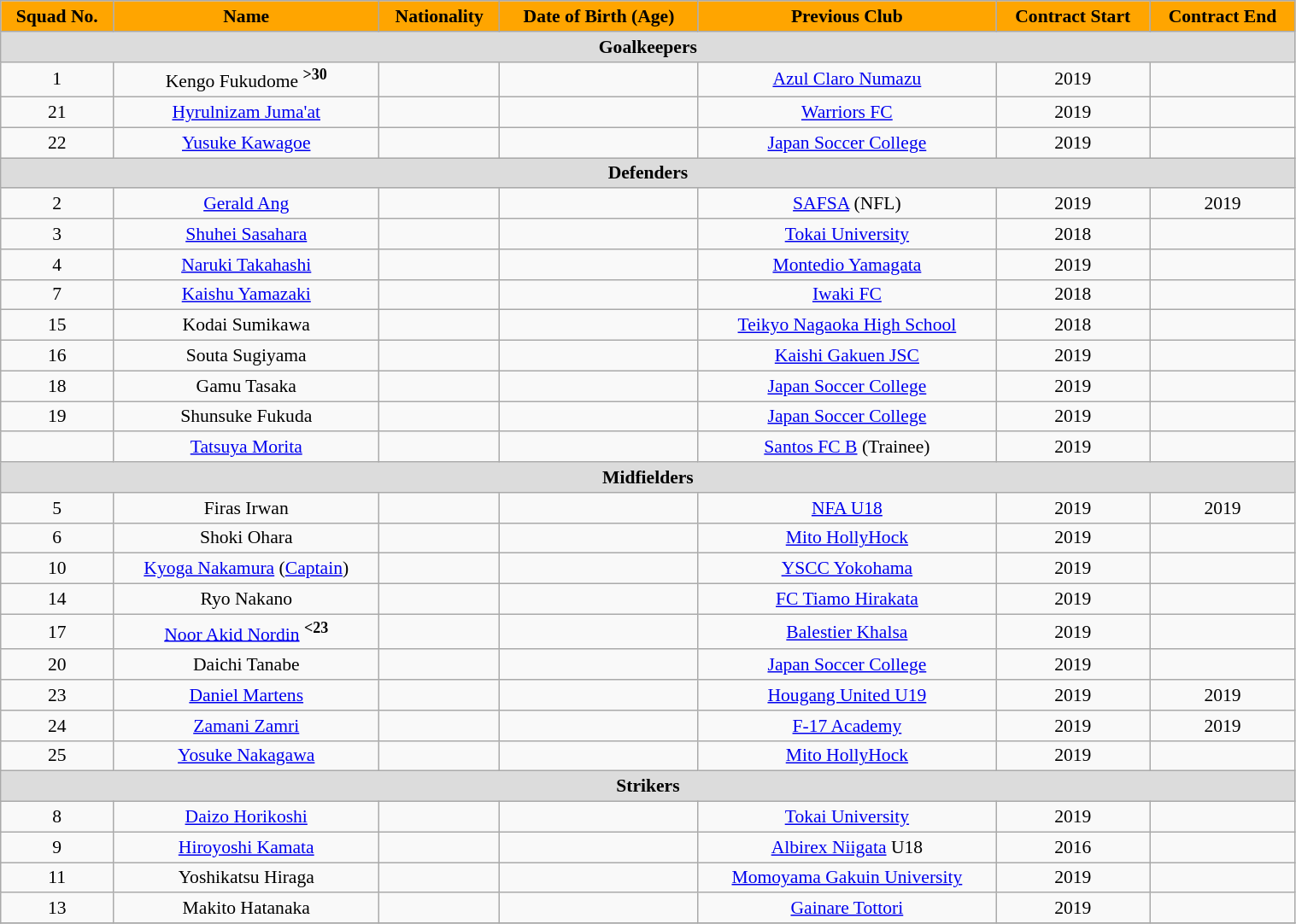<table class="wikitable" style="text-align:center; font-size:90%; width:80%;">
<tr>
<th style="background:#FFA500; color:black; text-align:center;">Squad No.</th>
<th style="background:#FFA500; color:black; text-align:center;">Name</th>
<th style="background:#FFA500; color:black; text-align:center;">Nationality</th>
<th style="background:#FFA500; color:black; text-align:center;">Date of Birth (Age)</th>
<th style="background:#FFA500; color:black; text-align:center;">Previous Club</th>
<th style="background:#FFA500; color:black; text-align:center;">Contract Start</th>
<th style="background:#FFA500; color:black; text-align:center;">Contract End</th>
</tr>
<tr>
<th colspan="8" style="background:#dcdcdc; text-align:center">Goalkeepers</th>
</tr>
<tr>
<td>1</td>
<td>Kengo Fukudome <sup><strong>>30</strong></sup></td>
<td></td>
<td></td>
<td> <a href='#'>Azul Claro Numazu</a></td>
<td>2019</td>
<td></td>
</tr>
<tr>
<td>21</td>
<td><a href='#'>Hyrulnizam Juma'at</a></td>
<td></td>
<td></td>
<td> <a href='#'>Warriors FC</a></td>
<td>2019</td>
<td></td>
</tr>
<tr>
<td>22</td>
<td><a href='#'>Yusuke Kawagoe</a></td>
<td></td>
<td></td>
<td> <a href='#'>Japan Soccer College</a></td>
<td>2019</td>
<td></td>
</tr>
<tr>
<th colspan="8" style="background:#dcdcdc; text-align:center">Defenders</th>
</tr>
<tr>
<td>2</td>
<td><a href='#'>Gerald Ang</a></td>
<td></td>
<td></td>
<td> <a href='#'>SAFSA</a> (NFL)</td>
<td>2019</td>
<td>2019</td>
</tr>
<tr>
<td>3</td>
<td><a href='#'>Shuhei Sasahara</a></td>
<td></td>
<td></td>
<td> <a href='#'>Tokai University</a></td>
<td>2018</td>
<td></td>
</tr>
<tr>
<td>4</td>
<td><a href='#'>Naruki Takahashi</a></td>
<td></td>
<td></td>
<td> <a href='#'>Montedio Yamagata</a></td>
<td>2019</td>
<td></td>
</tr>
<tr>
<td>7</td>
<td><a href='#'>Kaishu Yamazaki</a></td>
<td></td>
<td></td>
<td> <a href='#'>Iwaki FC</a></td>
<td>2018</td>
<td></td>
</tr>
<tr>
<td>15</td>
<td>Kodai Sumikawa</td>
<td></td>
<td></td>
<td> <a href='#'>Teikyo Nagaoka High School</a></td>
<td>2018</td>
<td></td>
</tr>
<tr>
<td>16</td>
<td>Souta Sugiyama</td>
<td></td>
<td></td>
<td> <a href='#'>Kaishi Gakuen JSC</a></td>
<td>2019</td>
<td></td>
</tr>
<tr>
<td>18</td>
<td>Gamu Tasaka</td>
<td></td>
<td></td>
<td> <a href='#'>Japan Soccer College</a></td>
<td>2019</td>
<td></td>
</tr>
<tr>
<td>19</td>
<td>Shunsuke Fukuda</td>
<td></td>
<td></td>
<td> <a href='#'>Japan Soccer College</a></td>
<td>2019</td>
<td></td>
</tr>
<tr>
<td></td>
<td><a href='#'>Tatsuya Morita</a></td>
<td></td>
<td></td>
<td> <a href='#'>Santos FC B</a> (Trainee)</td>
<td>2019</td>
<td></td>
</tr>
<tr>
<th colspan="8" style="background:#dcdcdc; text-align:center">Midfielders</th>
</tr>
<tr>
<td>5</td>
<td>Firas Irwan</td>
<td></td>
<td></td>
<td> <a href='#'>NFA U18</a></td>
<td>2019</td>
<td>2019</td>
</tr>
<tr>
<td>6</td>
<td>Shoki Ohara</td>
<td></td>
<td></td>
<td> <a href='#'>Mito HollyHock</a></td>
<td>2019</td>
<td></td>
</tr>
<tr>
<td>10</td>
<td><a href='#'>Kyoga Nakamura</a> (<a href='#'>Captain</a>)</td>
<td></td>
<td></td>
<td> <a href='#'>YSCC Yokohama</a></td>
<td>2019</td>
<td></td>
</tr>
<tr>
<td>14</td>
<td>Ryo Nakano</td>
<td></td>
<td></td>
<td> <a href='#'>FC Tiamo Hirakata</a></td>
<td>2019</td>
<td></td>
</tr>
<tr>
<td>17</td>
<td><a href='#'>Noor Akid Nordin</a> <sup><strong><23</strong></sup></td>
<td></td>
<td></td>
<td> <a href='#'>Balestier Khalsa</a></td>
<td>2019</td>
<td></td>
</tr>
<tr>
<td>20</td>
<td>Daichi Tanabe</td>
<td></td>
<td></td>
<td> <a href='#'>Japan Soccer College</a></td>
<td>2019</td>
<td></td>
</tr>
<tr>
<td>23</td>
<td><a href='#'>Daniel Martens</a></td>
<td></td>
<td></td>
<td> <a href='#'>Hougang United U19</a></td>
<td>2019</td>
<td>2019</td>
</tr>
<tr>
<td>24</td>
<td><a href='#'>Zamani Zamri</a></td>
<td></td>
<td></td>
<td> <a href='#'>F-17 Academy</a></td>
<td>2019</td>
<td>2019</td>
</tr>
<tr>
<td>25</td>
<td><a href='#'>Yosuke Nakagawa</a></td>
<td></td>
<td></td>
<td> <a href='#'>Mito HollyHock</a></td>
<td>2019</td>
<td></td>
</tr>
<tr>
<th colspan="8" style="background:#dcdcdc; text-align:center">Strikers</th>
</tr>
<tr>
<td>8</td>
<td><a href='#'>Daizo Horikoshi</a></td>
<td></td>
<td></td>
<td> <a href='#'>Tokai University</a></td>
<td>2019</td>
<td></td>
</tr>
<tr>
<td>9</td>
<td><a href='#'>Hiroyoshi Kamata</a></td>
<td></td>
<td></td>
<td> <a href='#'>Albirex Niigata</a> U18</td>
<td>2016</td>
<td></td>
</tr>
<tr>
<td>11</td>
<td>Yoshikatsu Hiraga</td>
<td></td>
<td></td>
<td> <a href='#'>Momoyama Gakuin University</a></td>
<td>2019</td>
<td></td>
</tr>
<tr>
<td>13</td>
<td>Makito Hatanaka</td>
<td></td>
<td></td>
<td> <a href='#'>Gainare Tottori</a></td>
<td>2019</td>
<td></td>
</tr>
<tr>
</tr>
</table>
